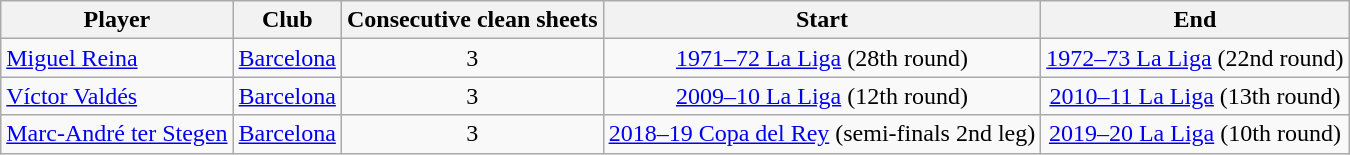<table class="wikitable sortable" style="text-align:center;margin-left:1em">
<tr>
<th>Player</th>
<th>Club</th>
<th>Consecutive clean sheets</th>
<th>Start</th>
<th>End</th>
</tr>
<tr>
<td style="text-align:left;"> <a href='#'>Miguel Reina</a></td>
<td style="text-align:center;"><a href='#'>Barcelona</a></td>
<td style="text-align:center;">3</td>
<td style="text-align:center;"><a href='#'>1971–72 La Liga</a> (28th round)</td>
<td style="text-align:center;"><a href='#'>1972–73 La Liga</a> (22nd round)</td>
</tr>
<tr>
<td style="text-align:left;"> <a href='#'>Víctor Valdés</a></td>
<td style="text-align:center;"><a href='#'>Barcelona</a></td>
<td style="text-align:center;">3</td>
<td style="text-align:center;"><a href='#'>2009–10 La Liga</a> (12th round)</td>
<td style="text-align:center;"><a href='#'>2010–11 La Liga</a> (13th round)</td>
</tr>
<tr>
<td style="text-align:left;"> <a href='#'>Marc-André ter Stegen</a></td>
<td style="text-align:center;"><a href='#'>Barcelona</a></td>
<td style="text-align:center;">3</td>
<td style="text-align:center;"><a href='#'>2018–19 Copa del Rey</a> (semi-finals 2nd leg)</td>
<td style="text-align:center;"><a href='#'>2019–20 La Liga</a> (10th round)</td>
</tr>
</table>
